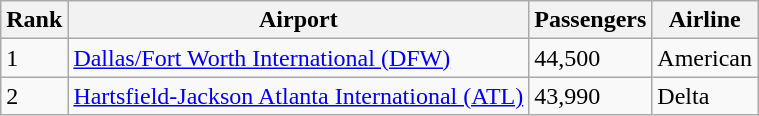<table class="wikitable sortable">
<tr>
<th>Rank</th>
<th>Airport</th>
<th>Passengers</th>
<th>Airline</th>
</tr>
<tr>
<td>1</td>
<td><a href='#'>Dallas/Fort Worth International (DFW)</a></td>
<td>44,500</td>
<td>American</td>
</tr>
<tr>
<td>2</td>
<td><a href='#'>Hartsfield-Jackson Atlanta International (ATL)</a></td>
<td>43,990</td>
<td>Delta</td>
</tr>
</table>
